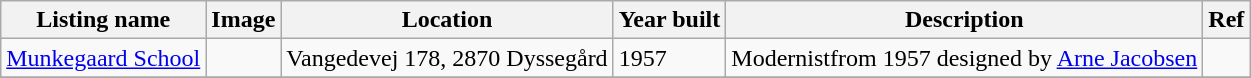<table class="wikitable sortable">
<tr>
<th>Listing name</th>
<th>Image</th>
<th>Location</th>
<th>Year built</th>
<th>Description</th>
<th>Ref</th>
</tr>
<tr>
<td><a href='#'>Munkegaard School</a></td>
<td></td>
<td>Vangedevej 178, 2870 Dyssegård</td>
<td>1957</td>
<td>Modernistfrom 1957 designed by <a href='#'>Arne Jacobsen</a></td>
<td></td>
</tr>
<tr>
</tr>
</table>
